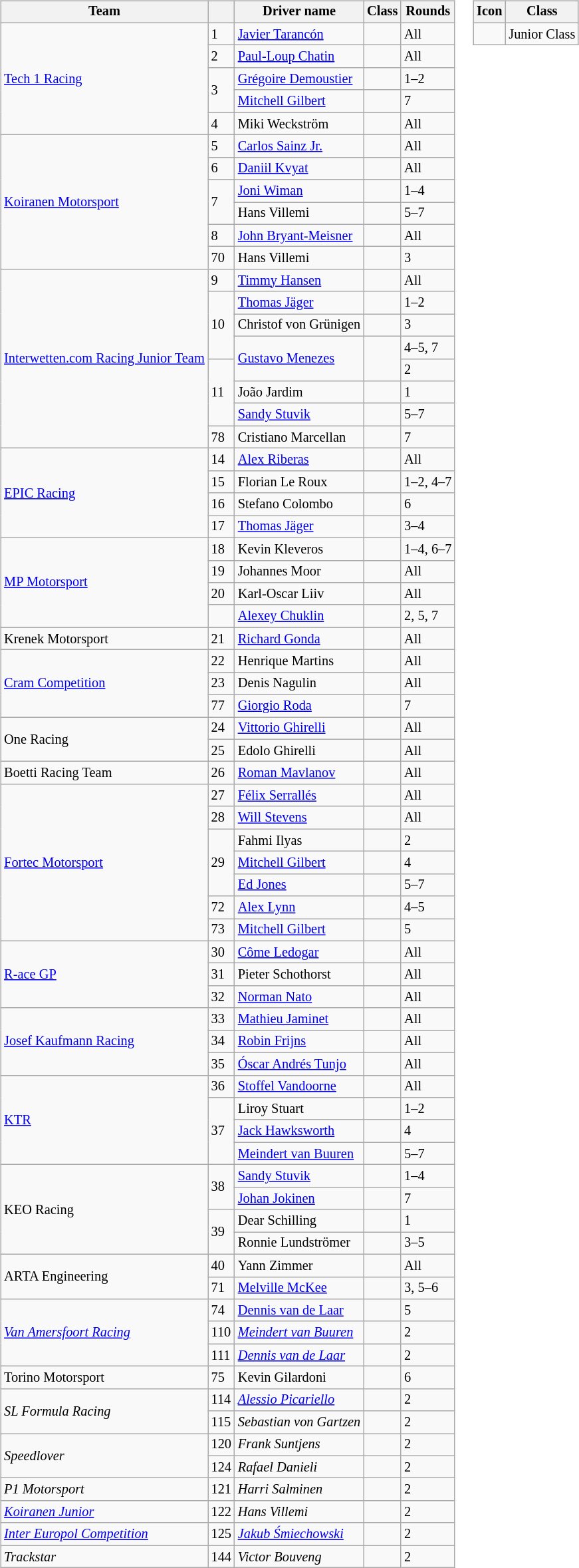<table>
<tr>
<td><br><table class="wikitable" style="font-size: 85%;">
<tr>
<th>Team</th>
<th></th>
<th>Driver name</th>
<th>Class</th>
<th>Rounds</th>
</tr>
<tr>
<td rowspan=5> <a href='#'>Tech 1 Racing</a></td>
<td>1</td>
<td> <a href='#'>Javier Tarancón</a></td>
<td></td>
<td>All</td>
</tr>
<tr>
<td>2</td>
<td> <a href='#'>Paul-Loup Chatin</a></td>
<td></td>
<td>All</td>
</tr>
<tr>
<td rowspan=2>3</td>
<td> <a href='#'>Grégoire Demoustier</a></td>
<td></td>
<td>1–2</td>
</tr>
<tr>
<td> <a href='#'>Mitchell Gilbert</a></td>
<td></td>
<td>7</td>
</tr>
<tr>
<td>4</td>
<td> Miki Weckström</td>
<td></td>
<td>All</td>
</tr>
<tr>
<td rowspan=6> <a href='#'>Koiranen Motorsport</a></td>
<td>5</td>
<td> <a href='#'>Carlos Sainz Jr.</a></td>
<td align=center></td>
<td>All</td>
</tr>
<tr>
<td>6</td>
<td> <a href='#'>Daniil Kvyat</a></td>
<td align=center></td>
<td>All</td>
</tr>
<tr>
<td rowspan=2>7</td>
<td> <a href='#'>Joni Wiman</a></td>
<td align=center></td>
<td>1–4</td>
</tr>
<tr>
<td> Hans Villemi</td>
<td align=center></td>
<td>5–7</td>
</tr>
<tr>
<td>8</td>
<td> <a href='#'>John Bryant-Meisner</a></td>
<td align=center></td>
<td>All</td>
</tr>
<tr>
<td>70</td>
<td> Hans Villemi</td>
<td align=center></td>
<td>3</td>
</tr>
<tr>
<td rowspan=8> <a href='#'>Interwetten.com Racing Junior Team</a></td>
<td>9</td>
<td> <a href='#'>Timmy Hansen</a></td>
<td></td>
<td>All</td>
</tr>
<tr>
<td rowspan=3>10</td>
<td> <a href='#'>Thomas Jäger</a></td>
<td align=center></td>
<td>1–2</td>
</tr>
<tr>
<td> Christof von Grünigen</td>
<td></td>
<td>3</td>
</tr>
<tr>
<td rowspan=2> <a href='#'>Gustavo Menezes</a></td>
<td align=center rowspan=2></td>
<td>4–5, 7</td>
</tr>
<tr>
<td rowspan=3>11</td>
<td>2</td>
</tr>
<tr>
<td> João Jardim</td>
<td></td>
<td>1</td>
</tr>
<tr>
<td> <a href='#'>Sandy Stuvik</a></td>
<td align=center></td>
<td>5–7</td>
</tr>
<tr>
<td>78</td>
<td> Cristiano Marcellan</td>
<td></td>
<td>7</td>
</tr>
<tr>
<td rowspan=4> <a href='#'>EPIC Racing</a></td>
<td>14</td>
<td> <a href='#'>Alex Riberas</a></td>
<td align=center></td>
<td>All</td>
</tr>
<tr>
<td>15</td>
<td> Florian Le Roux</td>
<td></td>
<td>1–2, 4–7</td>
</tr>
<tr>
<td>16</td>
<td> Stefano Colombo</td>
<td></td>
<td>6</td>
</tr>
<tr>
<td>17</td>
<td> <a href='#'>Thomas Jäger</a></td>
<td align=center></td>
<td>3–4</td>
</tr>
<tr>
<td rowspan=4> <a href='#'>MP Motorsport</a></td>
<td>18</td>
<td> Kevin Kleveros</td>
<td></td>
<td>1–4, 6–7</td>
</tr>
<tr>
<td>19</td>
<td> Johannes Moor</td>
<td></td>
<td>All</td>
</tr>
<tr>
<td>20</td>
<td> Karl-Oscar Liiv</td>
<td align=center></td>
<td>All</td>
</tr>
<tr>
<td></td>
<td> <a href='#'>Alexey Chuklin</a></td>
<td></td>
<td>2, 5, 7</td>
</tr>
<tr>
<td> Krenek Motorsport</td>
<td>21</td>
<td> <a href='#'>Richard Gonda</a></td>
<td align=center></td>
<td>All</td>
</tr>
<tr>
<td rowspan=3> <a href='#'>Cram Competition</a></td>
<td>22</td>
<td> Henrique Martins</td>
<td></td>
<td>All</td>
</tr>
<tr>
<td>23</td>
<td> Denis Nagulin</td>
<td></td>
<td>All</td>
</tr>
<tr>
<td>77</td>
<td> <a href='#'>Giorgio Roda</a></td>
<td></td>
<td>7</td>
</tr>
<tr>
<td rowspan=2> One Racing</td>
<td>24</td>
<td> <a href='#'>Vittorio Ghirelli</a></td>
<td align=center></td>
<td>All</td>
</tr>
<tr>
<td>25</td>
<td> Edolo Ghirelli</td>
<td></td>
<td>All</td>
</tr>
<tr>
<td> Boetti Racing Team</td>
<td>26</td>
<td> <a href='#'>Roman Mavlanov</a></td>
<td align=center></td>
<td>All</td>
</tr>
<tr>
<td rowspan=7> <a href='#'>Fortec Motorsport</a></td>
<td>27</td>
<td> <a href='#'>Félix Serrallés</a></td>
<td></td>
<td>All</td>
</tr>
<tr>
<td>28</td>
<td> <a href='#'>Will Stevens</a></td>
<td></td>
<td>All</td>
</tr>
<tr>
<td rowspan=3>29</td>
<td> Fahmi Ilyas</td>
<td></td>
<td>2</td>
</tr>
<tr>
<td> <a href='#'>Mitchell Gilbert</a></td>
<td></td>
<td>4</td>
</tr>
<tr>
<td> <a href='#'>Ed Jones</a></td>
<td></td>
<td>5–7</td>
</tr>
<tr>
<td>72</td>
<td> <a href='#'>Alex Lynn</a></td>
<td></td>
<td>4–5</td>
</tr>
<tr>
<td>73</td>
<td> <a href='#'>Mitchell Gilbert</a></td>
<td></td>
<td>5</td>
</tr>
<tr>
<td rowspan=3> <a href='#'>R-ace GP</a></td>
<td>30</td>
<td> <a href='#'>Côme Ledogar</a></td>
<td></td>
<td>All</td>
</tr>
<tr>
<td>31</td>
<td> Pieter Schothorst</td>
<td></td>
<td>All</td>
</tr>
<tr>
<td>32</td>
<td> <a href='#'>Norman Nato</a></td>
<td></td>
<td>All</td>
</tr>
<tr>
<td rowspan=3> <a href='#'>Josef Kaufmann Racing</a></td>
<td>33</td>
<td> <a href='#'>Mathieu Jaminet</a></td>
<td align=center></td>
<td>All</td>
</tr>
<tr>
<td>34</td>
<td> <a href='#'>Robin Frijns</a></td>
<td></td>
<td>All</td>
</tr>
<tr>
<td>35</td>
<td> <a href='#'>Óscar Andrés Tunjo</a></td>
<td align=center></td>
<td>All</td>
</tr>
<tr>
<td rowspan=4> <a href='#'>KTR</a></td>
<td>36</td>
<td> <a href='#'>Stoffel Vandoorne</a></td>
<td></td>
<td>All</td>
</tr>
<tr>
<td rowspan=3>37</td>
<td> Liroy Stuart</td>
<td></td>
<td>1–2</td>
</tr>
<tr>
<td> <a href='#'>Jack Hawksworth</a></td>
<td></td>
<td>4</td>
</tr>
<tr>
<td> <a href='#'>Meindert van Buuren</a></td>
<td align=center></td>
<td>5–7</td>
</tr>
<tr>
<td rowspan=4> KEO Racing</td>
<td rowspan=2>38</td>
<td> <a href='#'>Sandy Stuvik</a></td>
<td align=center></td>
<td>1–4</td>
</tr>
<tr>
<td> <a href='#'>Johan Jokinen</a></td>
<td></td>
<td>7</td>
</tr>
<tr>
<td rowspan=2>39</td>
<td> Dear Schilling</td>
<td align=center></td>
<td>1</td>
</tr>
<tr>
<td> Ronnie Lundströmer</td>
<td align=center></td>
<td>3–5</td>
</tr>
<tr>
<td rowspan=2> ARTA Engineering</td>
<td>40</td>
<td> Yann Zimmer</td>
<td></td>
<td>All</td>
</tr>
<tr>
<td>71</td>
<td> <a href='#'>Melville McKee</a></td>
<td></td>
<td>3, 5–6</td>
</tr>
<tr>
<td rowspan=3> <em><a href='#'>Van Amersfoort Racing</a></em></td>
<td>74</td>
<td> <a href='#'>Dennis van de Laar</a></td>
<td></td>
<td>5</td>
</tr>
<tr>
<td>110</td>
<td> <em><a href='#'>Meindert van Buuren</a></em></td>
<td align=center></td>
<td>2</td>
</tr>
<tr>
<td>111</td>
<td> <em><a href='#'>Dennis van de Laar</a></em></td>
<td></td>
<td>2</td>
</tr>
<tr>
<td> Torino Motorsport</td>
<td>75</td>
<td> Kevin Gilardoni</td>
<td align=center></td>
<td>6</td>
</tr>
<tr>
<td rowspan=2> <em>SL Formula Racing</em></td>
<td>114</td>
<td> <em><a href='#'>Alessio Picariello</a></em></td>
<td align=center></td>
<td>2</td>
</tr>
<tr>
<td>115</td>
<td> <em>Sebastian von Gartzen</em></td>
<td align=center></td>
<td>2</td>
</tr>
<tr>
<td rowspan=2> <em>Speedlover</em></td>
<td>120</td>
<td> <em>Frank Suntjens</em></td>
<td></td>
<td>2</td>
</tr>
<tr>
<td>124</td>
<td> <em>Rafael Danieli</em></td>
<td align=center></td>
<td>2</td>
</tr>
<tr>
<td> <em>P1 Motorsport</em></td>
<td>121</td>
<td> <em>Harri Salminen</em></td>
<td></td>
<td>2</td>
</tr>
<tr>
<td> <em><a href='#'>Koiranen Junior</a></em></td>
<td>122</td>
<td> <em>Hans Villemi</em></td>
<td align=center></td>
<td>2</td>
</tr>
<tr>
<td> <em><a href='#'>Inter Europol Competition</a></em></td>
<td>125</td>
<td> <em><a href='#'>Jakub Śmiechowski</a></em></td>
<td></td>
<td>2</td>
</tr>
<tr>
<td> <em>Trackstar</em></td>
<td>144</td>
<td> <em>Victor Bouveng</em></td>
<td align=center></td>
<td>2</td>
</tr>
</table>
</td>
<td valign="top"><br><table class="wikitable" style="font-size: 85%;">
<tr>
<th>Icon</th>
<th>Class</th>
</tr>
<tr>
<td align=center></td>
<td>Junior Class</td>
</tr>
</table>
</td>
</tr>
</table>
